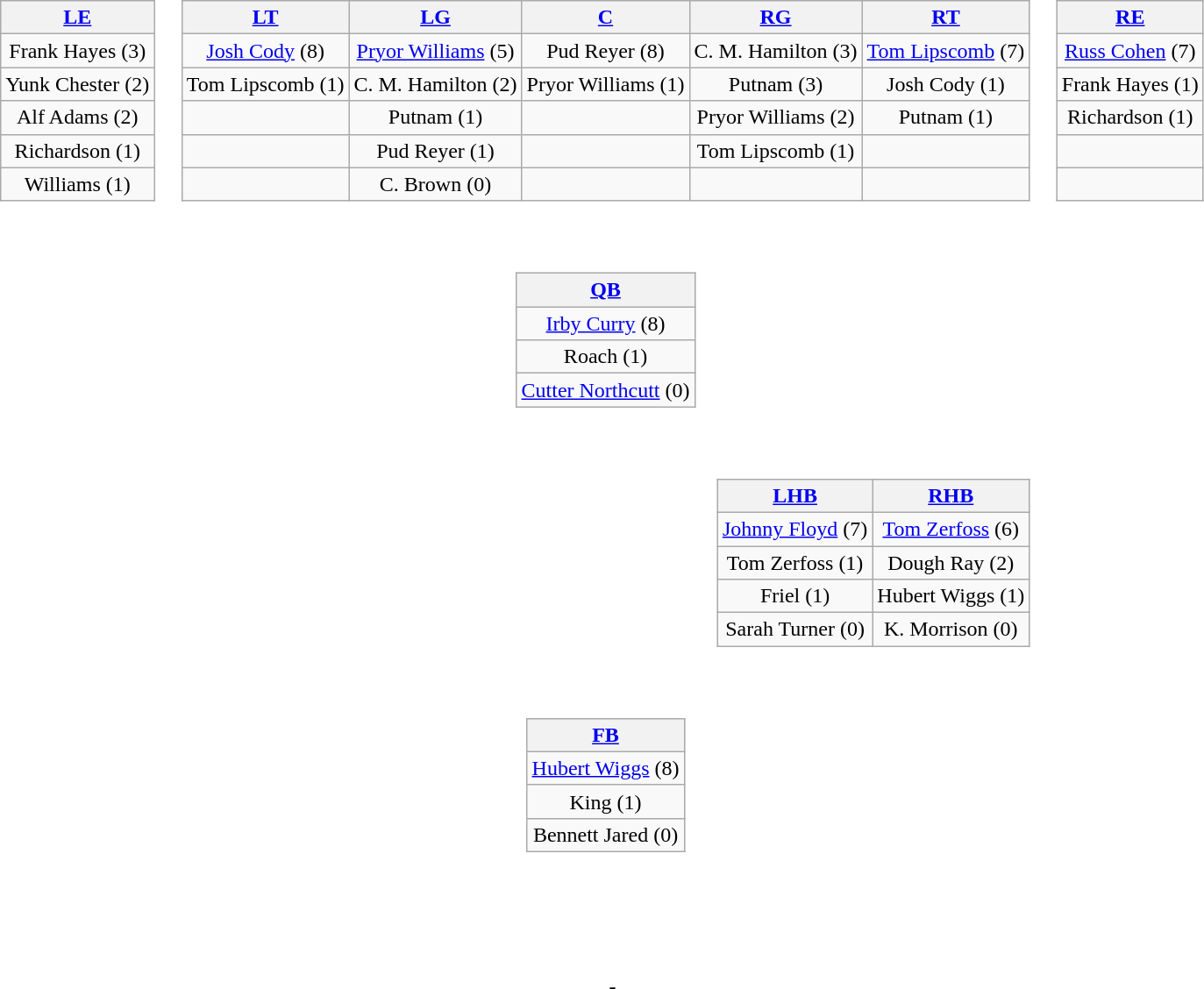<table>
<tr>
<td style="text-align:center;"><br><table style="width:100%">
<tr>
<td align="left"><br><table class="wikitable" style="text-align:center">
<tr>
<th><a href='#'>LE</a></th>
</tr>
<tr>
<td>Frank Hayes (3)</td>
</tr>
<tr>
<td>Yunk Chester (2)</td>
</tr>
<tr>
<td>Alf Adams (2)</td>
</tr>
<tr>
<td>Richardson (1)</td>
</tr>
<tr>
<td>Williams (1)</td>
</tr>
</table>
</td>
<td><br><table class="wikitable" style="text-align:center">
<tr>
<th><a href='#'>LT</a></th>
<th><a href='#'>LG</a></th>
<th><a href='#'>C</a></th>
<th><a href='#'>RG</a></th>
<th><a href='#'>RT</a></th>
</tr>
<tr>
<td><a href='#'>Josh Cody</a> (8)</td>
<td><a href='#'>Pryor Williams</a> (5)</td>
<td>Pud Reyer (8)</td>
<td>C. M. Hamilton (3)</td>
<td><a href='#'>Tom Lipscomb</a> (7)</td>
</tr>
<tr>
<td>Tom Lipscomb (1)</td>
<td>C. M. Hamilton (2)</td>
<td>Pryor Williams (1)</td>
<td>Putnam (3)</td>
<td>Josh Cody (1)</td>
</tr>
<tr>
<td></td>
<td>Putnam (1)</td>
<td></td>
<td>Pryor Williams (2)</td>
<td>Putnam (1)</td>
</tr>
<tr>
<td></td>
<td>Pud Reyer (1)</td>
<td></td>
<td>Tom Lipscomb (1)</td>
<td></td>
</tr>
<tr>
<td></td>
<td>C. Brown (0)</td>
<td></td>
<td></td>
<td></td>
</tr>
</table>
</td>
<td align="right"><br><table class="wikitable" style="text-align:center">
<tr>
<th><a href='#'>RE</a></th>
</tr>
<tr>
<td><a href='#'>Russ Cohen</a> (7)</td>
</tr>
<tr>
<td>Frank Hayes (1)</td>
</tr>
<tr>
<td>Richardson (1)</td>
</tr>
<tr>
<td> </td>
</tr>
<tr>
<td> </td>
</tr>
</table>
</td>
</tr>
<tr>
<td></td>
<td align="center"><br><table class="wikitable" style="text-align:center">
<tr>
<th><a href='#'>QB</a></th>
</tr>
<tr>
<td><a href='#'>Irby Curry</a> (8)</td>
</tr>
<tr>
<td>Roach (1)</td>
</tr>
<tr>
<td><a href='#'>Cutter Northcutt</a> (0)</td>
</tr>
</table>
</td>
</tr>
<tr>
<td></td>
<td align="right"><br><table class="wikitable" style="text-align:center">
<tr>
<th><a href='#'>LHB</a></th>
<th><a href='#'>RHB</a></th>
</tr>
<tr>
<td><a href='#'>Johnny Floyd</a> (7)</td>
<td><a href='#'>Tom Zerfoss</a> (6)</td>
</tr>
<tr>
<td>Tom Zerfoss (1)</td>
<td>Dough Ray (2)</td>
</tr>
<tr>
<td>Friel (1)</td>
<td>Hubert Wiggs (1)</td>
</tr>
<tr>
<td>Sarah Turner (0)</td>
<td>K. Morrison (0)</td>
</tr>
</table>
</td>
</tr>
<tr>
<td></td>
<td align="center"><br><table class="wikitable" style="text-align:center">
<tr>
<th><a href='#'>FB</a></th>
</tr>
<tr>
<td><a href='#'>Hubert Wiggs</a>  (8)</td>
</tr>
<tr>
<td>King (1)</td>
</tr>
<tr>
<td>Bennett Jared (0)</td>
</tr>
</table>
</td>
</tr>
</table>
</td>
</tr>
<tr>
<td style="height:3em"></td>
</tr>
<tr>
<td style="text-align:center;"><br>-</td>
</tr>
</table>
